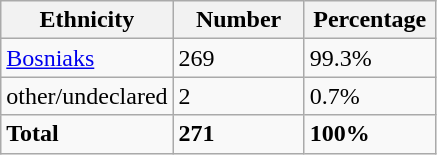<table class="wikitable">
<tr>
<th width="100px">Ethnicity</th>
<th width="80px">Number</th>
<th width="80px">Percentage</th>
</tr>
<tr>
<td><a href='#'>Bosniaks</a></td>
<td>269</td>
<td>99.3%</td>
</tr>
<tr>
<td>other/undeclared</td>
<td>2</td>
<td>0.7%</td>
</tr>
<tr>
<td><strong>Total</strong></td>
<td><strong>271</strong></td>
<td><strong>100%</strong></td>
</tr>
</table>
